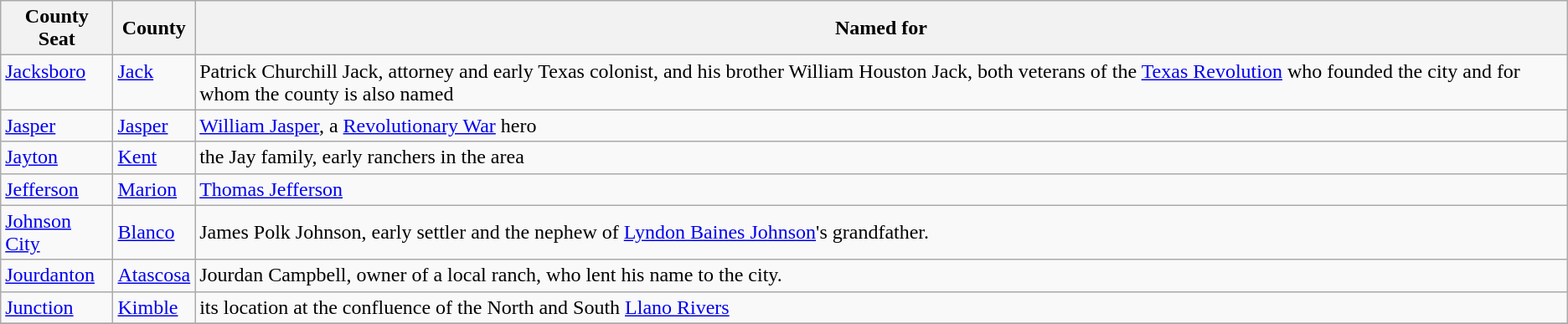<table class="wikitable">
<tr>
<th>County Seat</th>
<th>County</th>
<th>Named for</th>
</tr>
<tr valign="top">
<td><a href='#'>Jacksboro</a></td>
<td><a href='#'>Jack</a></td>
<td>Patrick Churchill Jack, attorney and early Texas colonist, and his brother William Houston Jack, both veterans of the <a href='#'>Texas Revolution</a> who founded the city and for whom the county is also named</td>
</tr>
<tr>
<td><a href='#'>Jasper</a></td>
<td><a href='#'>Jasper</a></td>
<td><a href='#'>William Jasper</a>, a <a href='#'>Revolutionary War</a> hero</td>
</tr>
<tr>
<td><a href='#'>Jayton</a></td>
<td><a href='#'>Kent</a></td>
<td>the Jay family, early ranchers in the area</td>
</tr>
<tr>
<td><a href='#'>Jefferson</a></td>
<td><a href='#'>Marion</a></td>
<td><a href='#'>Thomas Jefferson</a></td>
</tr>
<tr>
<td><a href='#'>Johnson City</a></td>
<td><a href='#'>Blanco</a></td>
<td>James Polk Johnson, early settler and the nephew of <a href='#'>Lyndon Baines Johnson</a>'s grandfather.</td>
</tr>
<tr>
<td><a href='#'>Jourdanton</a></td>
<td><a href='#'>Atascosa</a></td>
<td>Jourdan Campbell, owner of a local ranch, who lent his name to the city.</td>
</tr>
<tr>
<td><a href='#'>Junction</a></td>
<td><a href='#'>Kimble</a></td>
<td>its location at the confluence of the North and South <a href='#'>Llano Rivers</a></td>
</tr>
<tr>
</tr>
</table>
